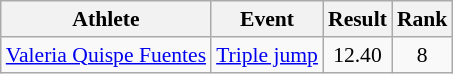<table class=wikitable style=font-size:90%;text-align:center>
<tr>
<th>Athlete</th>
<th>Event</th>
<th>Result</th>
<th>Rank</th>
</tr>
<tr>
<td align=left><a href='#'>Valeria Quispe Fuentes</a></td>
<td align=left><a href='#'>Triple jump</a></td>
<td>12.40</td>
<td>8</td>
</tr>
</table>
